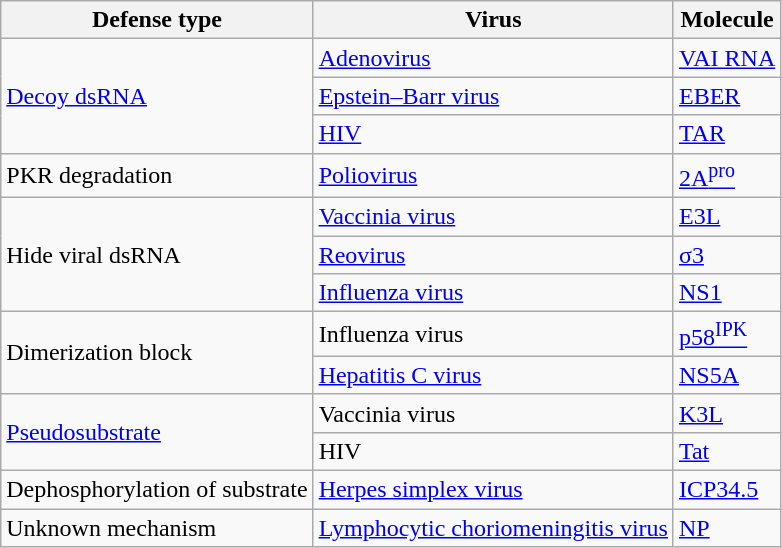<table class="wikitable">
<tr>
<th>Defense type</th>
<th>Virus</th>
<th>Molecule</th>
</tr>
<tr>
<td rowspan=3><a href='#'>Decoy dsRNA</a></td>
<td><a href='#'>Adenovirus</a></td>
<td><a href='#'>VAI RNA</a></td>
</tr>
<tr>
<td><a href='#'>Epstein–Barr virus</a></td>
<td><a href='#'>EBER</a></td>
</tr>
<tr>
<td><a href='#'>HIV</a></td>
<td><a href='#'>TAR</a></td>
</tr>
<tr>
<td>PKR degradation</td>
<td><a href='#'>Poliovirus</a></td>
<td><a href='#'>2A<sup>pro</sup></a></td>
</tr>
<tr>
<td rowspan=3>Hide viral dsRNA</td>
<td><a href='#'>Vaccinia virus</a></td>
<td><a href='#'>E3L</a></td>
</tr>
<tr>
<td><a href='#'>Reovirus</a></td>
<td><a href='#'>σ3</a></td>
</tr>
<tr>
<td><a href='#'>Influenza virus</a></td>
<td><a href='#'>NS1</a></td>
</tr>
<tr>
<td rowspan=2>Dimerization block</td>
<td>Influenza virus</td>
<td><a href='#'>p58<sup>IPK</sup></a></td>
</tr>
<tr>
<td><a href='#'>Hepatitis C virus</a></td>
<td><a href='#'>NS5A</a></td>
</tr>
<tr>
<td rowspan=2><a href='#'>Pseudosubstrate</a></td>
<td>Vaccinia virus</td>
<td><a href='#'>K3L</a></td>
</tr>
<tr>
<td>HIV</td>
<td><a href='#'>Tat</a></td>
</tr>
<tr>
<td>Dephosphorylation of substrate</td>
<td><a href='#'>Herpes simplex virus</a></td>
<td><a href='#'>ICP34.5</a></td>
</tr>
<tr>
<td>Unknown mechanism</td>
<td><a href='#'>Lymphocytic choriomeningitis virus</a></td>
<td><a href='#'>NP</a></td>
</tr>
</table>
